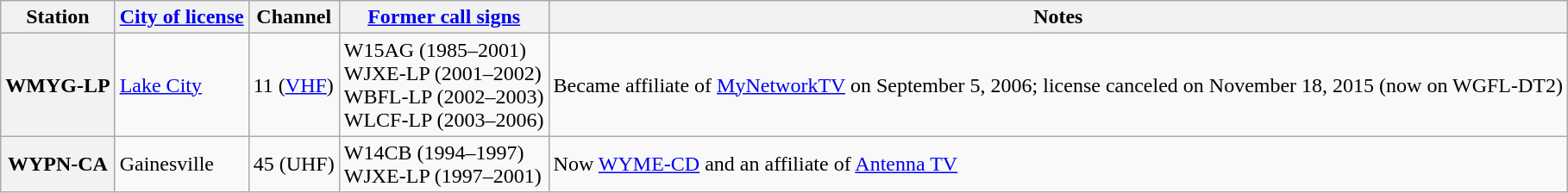<table class="wikitable">
<tr>
<th scope = "col">Station</th>
<th scope = "col"><a href='#'>City of license</a></th>
<th scope = "col">Channel</th>
<th scope = "col"><a href='#'>Former call signs</a></th>
<th scope = "col">Notes</th>
</tr>
<tr>
<th scope = "row">WMYG-LP</th>
<td><a href='#'>Lake City</a></td>
<td>11 (<a href='#'>VHF</a>)</td>
<td>W15AG (1985–2001)<br>WJXE-LP (2001–2002)<br>WBFL-LP (2002–2003)<br>WLCF-LP (2003–2006)</td>
<td>Became affiliate of <a href='#'>MyNetworkTV</a> on September 5, 2006; license canceled on November 18, 2015 (now on WGFL-DT2)</td>
</tr>
<tr>
<th scope = "row">WYPN-CA</th>
<td>Gainesville</td>
<td>45 (UHF)</td>
<td>W14CB (1994–1997)<br>WJXE-LP (1997–2001)</td>
<td>Now <a href='#'>WYME-CD</a> and an affiliate of <a href='#'>Antenna TV</a></td>
</tr>
</table>
